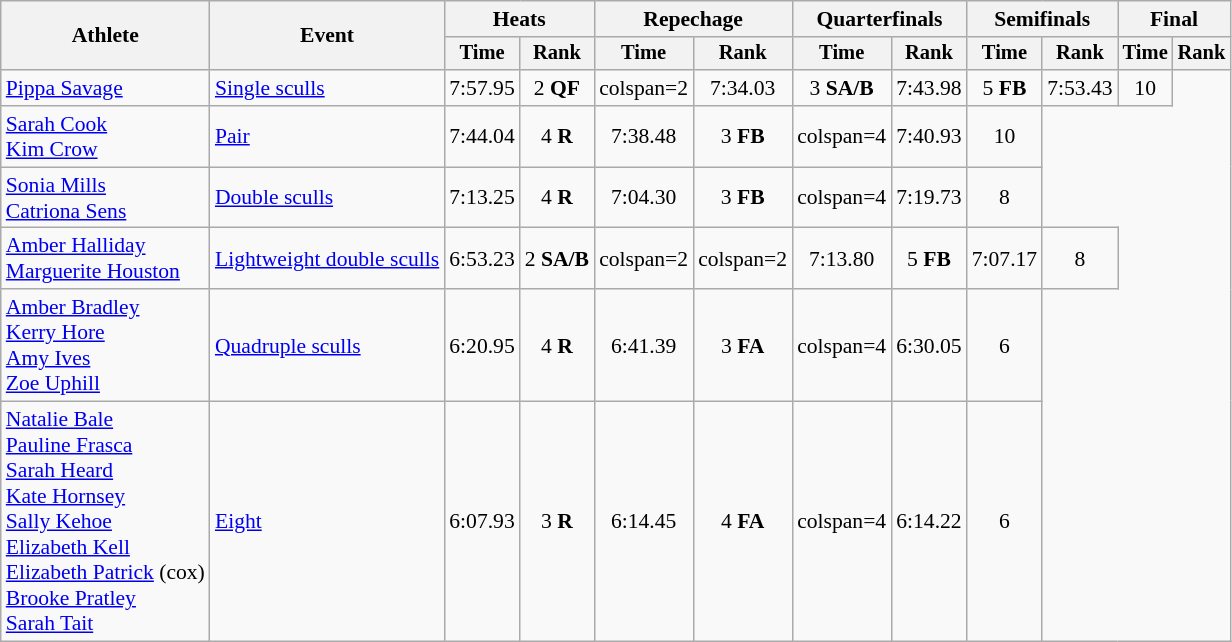<table class="wikitable" style="font-size:90%">
<tr>
<th rowspan="2">Athlete</th>
<th rowspan="2">Event</th>
<th colspan="2">Heats</th>
<th colspan="2">Repechage</th>
<th colspan="2">Quarterfinals</th>
<th colspan="2">Semifinals</th>
<th colspan="2">Final</th>
</tr>
<tr style="font-size:95%">
<th>Time</th>
<th>Rank</th>
<th>Time</th>
<th>Rank</th>
<th>Time</th>
<th>Rank</th>
<th>Time</th>
<th>Rank</th>
<th>Time</th>
<th>Rank</th>
</tr>
<tr align=center>
<td align=left><a href='#'>Pippa Savage</a></td>
<td align=left><a href='#'>Single sculls</a></td>
<td>7:57.95</td>
<td>2 <strong>QF</strong></td>
<td>colspan=2 </td>
<td>7:34.03</td>
<td>3 <strong>SA/B</strong></td>
<td>7:43.98</td>
<td>5 <strong>FB</strong></td>
<td>7:53.43</td>
<td>10</td>
</tr>
<tr align=center>
<td align=left><a href='#'>Sarah Cook</a><br><a href='#'>Kim Crow</a></td>
<td align=left><a href='#'>Pair</a></td>
<td>7:44.04</td>
<td>4 <strong>R</strong></td>
<td>7:38.48</td>
<td>3 <strong>FB</strong></td>
<td>colspan=4 </td>
<td>7:40.93</td>
<td>10</td>
</tr>
<tr align=center>
<td align=left><a href='#'>Sonia Mills</a><br><a href='#'>Catriona Sens</a></td>
<td align=left><a href='#'>Double sculls</a></td>
<td>7:13.25</td>
<td>4 <strong>R</strong></td>
<td>7:04.30</td>
<td>3 <strong>FB</strong></td>
<td>colspan=4 </td>
<td>7:19.73</td>
<td>8</td>
</tr>
<tr align=center>
<td align=left><a href='#'>Amber Halliday</a><br><a href='#'>Marguerite Houston</a></td>
<td align=left><a href='#'>Lightweight double sculls</a></td>
<td>6:53.23</td>
<td>2 <strong>SA/B</strong></td>
<td>colspan=2 </td>
<td>colspan=2 </td>
<td>7:13.80</td>
<td>5 <strong>FB</strong></td>
<td>7:07.17</td>
<td>8</td>
</tr>
<tr align=center>
<td align=left><a href='#'>Amber Bradley</a><br><a href='#'>Kerry Hore</a><br><a href='#'>Amy Ives</a><br><a href='#'>Zoe Uphill</a></td>
<td align=left><a href='#'>Quadruple sculls</a></td>
<td>6:20.95</td>
<td>4 <strong>R</strong></td>
<td>6:41.39</td>
<td>3 <strong>FA</strong></td>
<td>colspan=4 </td>
<td>6:30.05</td>
<td>6</td>
</tr>
<tr align=center>
<td align=left><a href='#'>Natalie Bale</a><br><a href='#'>Pauline Frasca</a><br><a href='#'>Sarah Heard</a><br><a href='#'>Kate Hornsey</a><br> <a href='#'>Sally Kehoe</a><br><a href='#'>Elizabeth Kell</a><br><a href='#'>Elizabeth Patrick</a> (cox)<br><a href='#'>Brooke Pratley</a><br><a href='#'>Sarah Tait</a></td>
<td align=left><a href='#'>Eight</a></td>
<td>6:07.93</td>
<td>3 <strong>R</strong></td>
<td>6:14.45</td>
<td>4 <strong>FA</strong></td>
<td>colspan=4 </td>
<td>6:14.22</td>
<td>6</td>
</tr>
</table>
